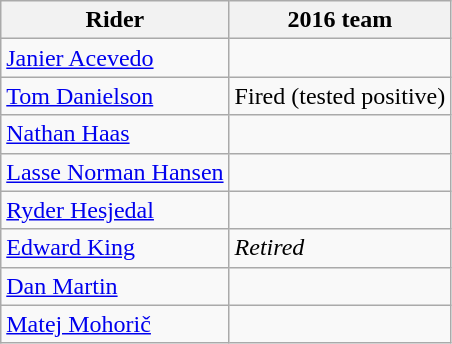<table class="wikitable">
<tr>
<th>Rider</th>
<th>2016 team</th>
</tr>
<tr>
<td><a href='#'>Janier Acevedo</a></td>
<td></td>
</tr>
<tr>
<td><a href='#'>Tom Danielson</a></td>
<td>Fired (tested positive)</td>
</tr>
<tr>
<td><a href='#'>Nathan Haas</a></td>
<td></td>
</tr>
<tr>
<td><a href='#'>Lasse Norman Hansen</a></td>
<td></td>
</tr>
<tr>
<td><a href='#'>Ryder Hesjedal</a></td>
<td></td>
</tr>
<tr>
<td><a href='#'>Edward King</a></td>
<td><em>Retired</em></td>
</tr>
<tr>
<td><a href='#'>Dan Martin</a></td>
<td></td>
</tr>
<tr>
<td><a href='#'>Matej Mohorič</a></td>
<td></td>
</tr>
</table>
